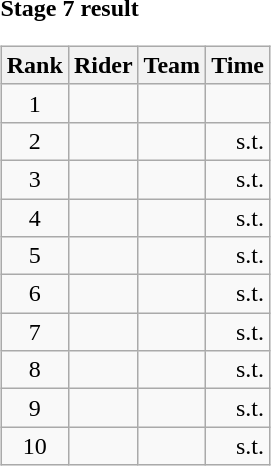<table>
<tr>
<td><strong>Stage 7 result</strong><br><table class="wikitable">
<tr>
<th scope="col">Rank</th>
<th scope="col">Rider</th>
<th scope="col">Team</th>
<th scope="col">Time</th>
</tr>
<tr>
<td style="text-align:center;">1</td>
<td></td>
<td></td>
<td style="text-align:right;"></td>
</tr>
<tr>
<td style="text-align:center;">2</td>
<td></td>
<td></td>
<td style="text-align:right;">s.t.</td>
</tr>
<tr>
<td style="text-align:center;">3</td>
<td></td>
<td></td>
<td style="text-align:right;">s.t.</td>
</tr>
<tr>
<td style="text-align:center;">4</td>
<td></td>
<td></td>
<td style="text-align:right;">s.t.</td>
</tr>
<tr>
<td style="text-align:center;">5</td>
<td></td>
<td></td>
<td style="text-align:right;">s.t.</td>
</tr>
<tr>
<td style="text-align:center;">6</td>
<td></td>
<td></td>
<td style="text-align:right;">s.t.</td>
</tr>
<tr>
<td style="text-align:center;">7</td>
<td></td>
<td></td>
<td style="text-align:right;">s.t.</td>
</tr>
<tr>
<td style="text-align:center;">8</td>
<td></td>
<td></td>
<td style="text-align:right;">s.t.</td>
</tr>
<tr>
<td style="text-align:center;">9</td>
<td></td>
<td></td>
<td style="text-align:right;">s.t.</td>
</tr>
<tr>
<td style="text-align:center;">10</td>
<td></td>
<td></td>
<td style="text-align:right;">s.t.</td>
</tr>
</table>
</td>
</tr>
</table>
